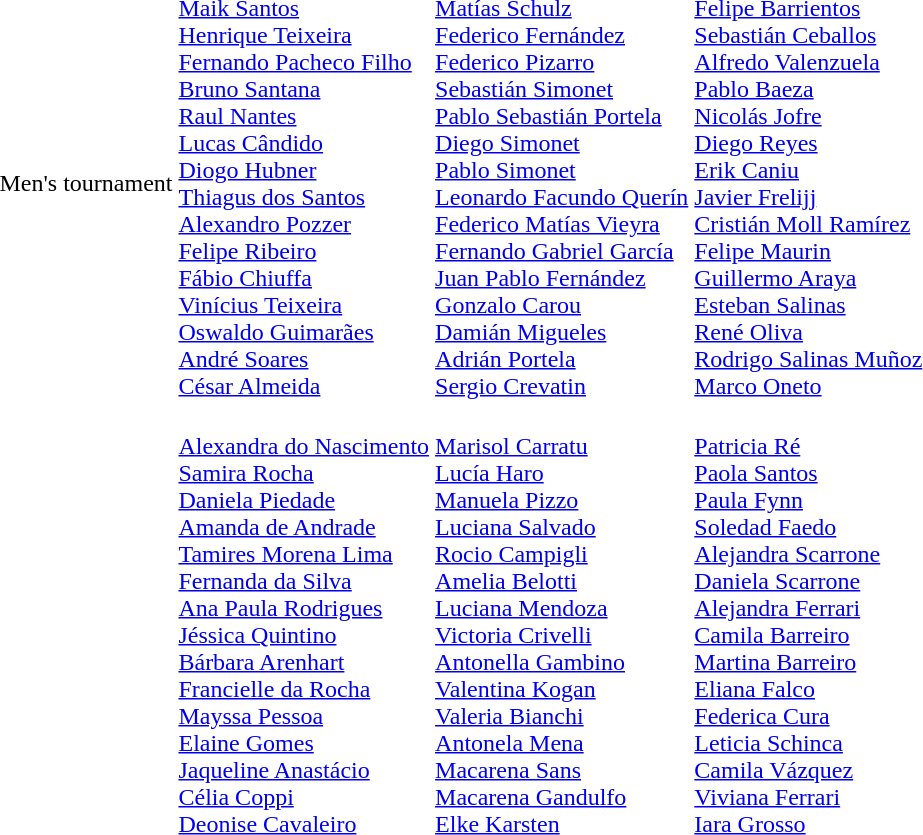<table>
<tr>
<td>Men's tournament<br></td>
<td><br><a href='#'>Maik Santos</a><br><a href='#'>Henrique Teixeira</a><br><a href='#'>Fernando Pacheco Filho</a><br><a href='#'>Bruno Santana</a><br><a href='#'>Raul Nantes</a><br><a href='#'>Lucas Cândido</a><br><a href='#'>Diogo Hubner</a><br><a href='#'>Thiagus dos Santos</a><br><a href='#'>Alexandro Pozzer</a><br><a href='#'>Felipe Ribeiro</a><br><a href='#'>Fábio Chiuffa</a><br><a href='#'>Vinícius Teixeira</a><br><a href='#'>Oswaldo Guimarães</a><br><a href='#'>André Soares</a><br><a href='#'>César Almeida</a></td>
<td><br><a href='#'>Matías Schulz</a><br><a href='#'>Federico Fernández</a><br><a href='#'>Federico Pizarro</a><br><a href='#'>Sebastián Simonet</a><br><a href='#'>Pablo Sebastián Portela</a><br><a href='#'>Diego Simonet</a><br><a href='#'>Pablo Simonet</a><br><a href='#'>Leonardo Facundo Querín</a><br><a href='#'>Federico Matías Vieyra</a><br><a href='#'>Fernando Gabriel García</a><br><a href='#'>Juan Pablo Fernández</a><br><a href='#'>Gonzalo Carou</a><br><a href='#'>Damián Migueles</a><br><a href='#'>Adrián Portela</a><br><a href='#'>Sergio Crevatin</a></td>
<td><br><a href='#'>Felipe Barrientos</a><br><a href='#'>Sebastián Ceballos</a><br><a href='#'>Alfredo Valenzuela</a><br><a href='#'>Pablo Baeza</a><br><a href='#'>Nicolás Jofre</a><br><a href='#'>Diego Reyes</a><br><a href='#'>Erik Caniu</a><br><a href='#'>Javier Frelijj</a><br><a href='#'>Cristián Moll Ramírez</a><br><a href='#'>Felipe Maurin</a><br><a href='#'>Guillermo Araya</a><br><a href='#'>Esteban Salinas</a><br><a href='#'>René Oliva</a><br><a href='#'>Rodrigo Salinas Muñoz</a><br><a href='#'>Marco Oneto</a></td>
</tr>
<tr>
<td><br></td>
<td><br><a href='#'>Alexandra do Nascimento</a><br><a href='#'>Samira Rocha</a><br><a href='#'>Daniela Piedade</a><br><a href='#'>Amanda de Andrade</a><br><a href='#'>Tamires Morena Lima</a><br><a href='#'>Fernanda da Silva</a><br><a href='#'>Ana Paula Rodrigues</a><br><a href='#'>Jéssica Quintino</a><br><a href='#'>Bárbara Arenhart</a><br><a href='#'>Francielle da Rocha</a><br><a href='#'>Mayssa Pessoa</a><br><a href='#'>Elaine Gomes</a><br><a href='#'>Jaqueline Anastácio</a><br><a href='#'>Célia Coppi</a><br><a href='#'>Deonise Cavaleiro</a></td>
<td><br><a href='#'>Marisol Carratu</a><br><a href='#'>Lucía Haro</a><br><a href='#'>Manuela Pizzo</a><br><a href='#'>Luciana Salvado</a><br><a href='#'>Rocio Campigli</a><br><a href='#'>Amelia Belotti</a><br><a href='#'>Luciana Mendoza</a><br><a href='#'>Victoria Crivelli</a><br><a href='#'>Antonella Gambino</a><br><a href='#'>Valentina Kogan</a><br><a href='#'>Valeria Bianchi</a><br><a href='#'>Antonela Mena</a><br><a href='#'>Macarena Sans</a><br><a href='#'>Macarena Gandulfo</a><br><a href='#'>Elke Karsten</a></td>
<td><br><a href='#'>Patricia Ré</a><br><a href='#'>Paola Santos</a><br><a href='#'>Paula Fynn</a><br><a href='#'>Soledad Faedo</a><br><a href='#'>Alejandra Scarrone</a><br><a href='#'>Daniela Scarrone</a><br><a href='#'>Alejandra Ferrari</a><br><a href='#'>Camila Barreiro</a><br><a href='#'>Martina Barreiro</a><br><a href='#'>Eliana Falco</a><br><a href='#'>Federica Cura</a><br><a href='#'>Leticia Schinca</a><br><a href='#'>Camila Vázquez</a><br><a href='#'>Viviana Ferrari</a><br><a href='#'>Iara Grosso</a></td>
</tr>
</table>
